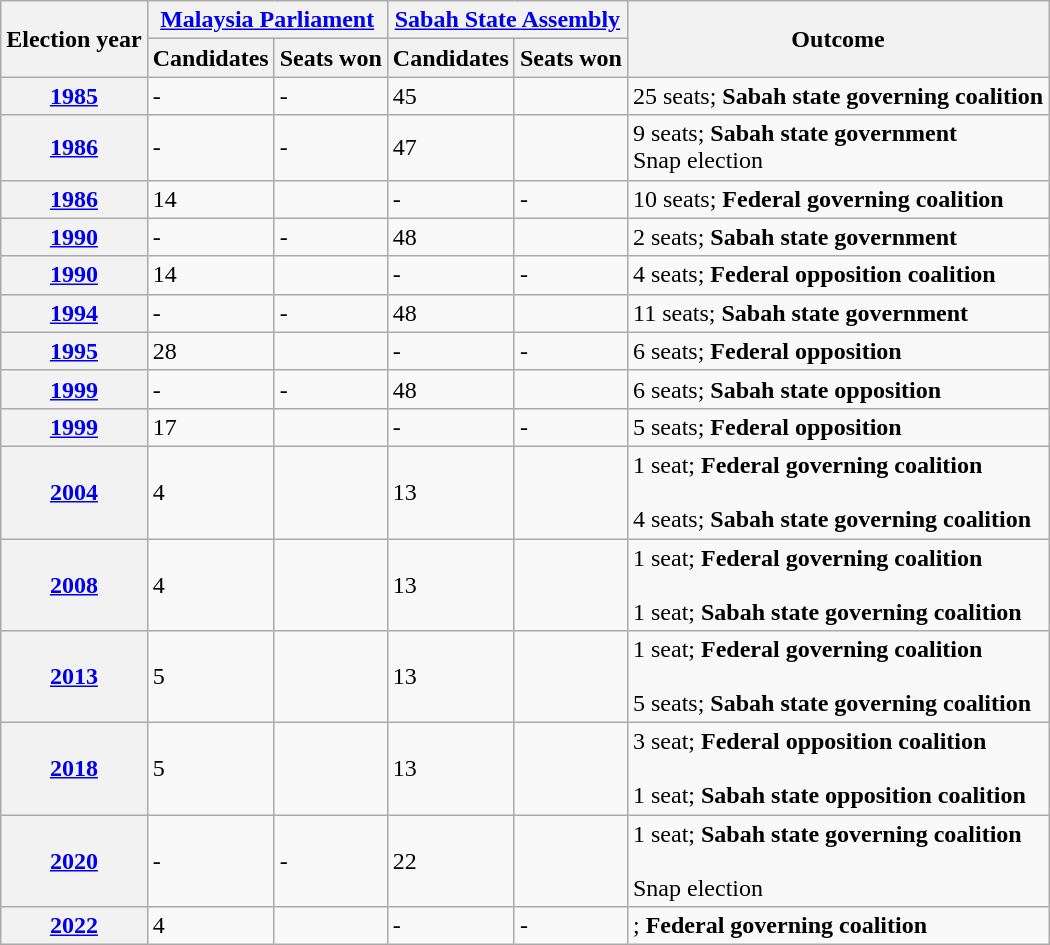<table class=wikitable>
<tr>
<th rowspan="2">Election year</th>
<th colspan="2"><a href='#'>Malaysia Parliament</a></th>
<th colspan="2"><a href='#'>Sabah State Assembly</a></th>
<th rowspan="2">Outcome</th>
</tr>
<tr>
<th>Candidates</th>
<th>Seats won</th>
<th>Candidates</th>
<th>Seats won</th>
</tr>
<tr>
<th><a href='#'>1985</a></th>
<td>-</td>
<td>-</td>
<td>45</td>
<td></td>
<td>25 seats; <strong>Sabah state governing coalition</strong> <br> </td>
</tr>
<tr>
<th><a href='#'>1986</a></th>
<td>-</td>
<td>-</td>
<td>47</td>
<td></td>
<td>9 seats; <strong>Sabah state government</strong><br>Snap election</td>
</tr>
<tr>
<th><a href='#'>1986</a></th>
<td>14</td>
<td></td>
<td>-</td>
<td>-</td>
<td>10 seats; <strong>Federal governing coalition</strong> <br> </td>
</tr>
<tr>
<th><a href='#'>1990</a></th>
<td>-</td>
<td>-</td>
<td>48</td>
<td></td>
<td>2 seats; <strong>Sabah state government</strong> <br></td>
</tr>
<tr>
<th><a href='#'>1990</a></th>
<td>14</td>
<td></td>
<td>-</td>
<td>-</td>
<td>4 seats; <strong>Federal opposition coalition</strong> <br> </td>
</tr>
<tr>
<th><a href='#'>1994</a></th>
<td>-</td>
<td>-</td>
<td>48</td>
<td></td>
<td>11 seats; <strong>Sabah state government</strong></td>
</tr>
<tr>
<th><a href='#'>1995</a></th>
<td>28</td>
<td></td>
<td>-</td>
<td>-</td>
<td>6 seats; <strong>Federal opposition</strong></td>
</tr>
<tr>
<th><a href='#'>1999</a></th>
<td>-</td>
<td>-</td>
<td>48</td>
<td></td>
<td>6 seats; <strong>Sabah state opposition</strong></td>
</tr>
<tr>
<th><a href='#'>1999</a></th>
<td>17</td>
<td></td>
<td>-</td>
<td>-</td>
<td>5 seats; <strong>Federal opposition</strong></td>
</tr>
<tr>
<th><a href='#'>2004</a></th>
<td>4</td>
<td></td>
<td>13</td>
<td></td>
<td>1 seat; <strong>Federal governing coalition</strong> <br><br>4 seats; <strong>Sabah state governing coalition</strong> <br></td>
</tr>
<tr>
<th><a href='#'>2008</a></th>
<td>4</td>
<td></td>
<td>13</td>
<td></td>
<td>1 seat; <strong>Federal governing coalition</strong> <br><br>1 seat; <strong>Sabah state governing coalition</strong> <br></td>
</tr>
<tr>
<th><a href='#'>2013</a></th>
<td>5</td>
<td></td>
<td>13</td>
<td></td>
<td>1 seat; <strong>Federal governing coalition</strong> <br><br>5 seats; <strong>Sabah state governing coalition</strong> <br></td>
</tr>
<tr>
<th><a href='#'>2018</a></th>
<td>5</td>
<td></td>
<td>13</td>
<td></td>
<td>3 seat; <strong>Federal opposition coalition</strong> <br><br>1 seat; <strong>Sabah state opposition coalition</strong> <br></td>
</tr>
<tr>
<th><a href='#'>2020</a></th>
<td>-</td>
<td>-</td>
<td>22</td>
<td></td>
<td>1 seat; <strong>Sabah state governing coalition</strong> <br> <br>Snap election</td>
</tr>
<tr>
<th><a href='#'>2022</a></th>
<td>4</td>
<td></td>
<td>-</td>
<td>-</td>
<td>; <strong>Federal governing coalition</strong> <br> </td>
</tr>
</table>
